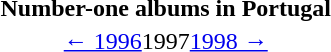<table class="toc" id="toc" summary="Contents">
<tr>
<th>Number-one albums in Portugal</th>
</tr>
<tr>
<td align="center"><a href='#'>← 1996</a>1997<a href='#'>1998 →</a></td>
</tr>
</table>
